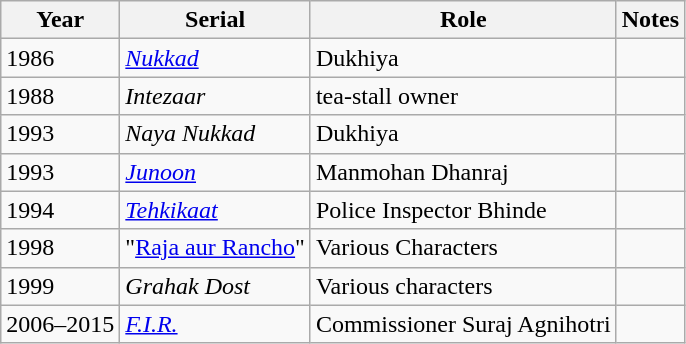<table class="wikitable">
<tr>
<th>Year</th>
<th>Serial</th>
<th>Role</th>
<th>Notes</th>
</tr>
<tr>
<td>1986</td>
<td><em><a href='#'>Nukkad</a></em></td>
<td>Dukhiya</td>
<td></td>
</tr>
<tr>
<td>1988</td>
<td><em>Intezaar</em></td>
<td>tea-stall owner</td>
<td></td>
</tr>
<tr>
<td>1993</td>
<td><em>Naya Nukkad</em></td>
<td>Dukhiya</td>
<td></td>
</tr>
<tr>
<td>1993</td>
<td><em><a href='#'>Junoon</a></em></td>
<td>Manmohan Dhanraj</td>
<td></td>
</tr>
<tr>
<td>1994</td>
<td><em><a href='#'>Tehkikaat</a></em></td>
<td>Police Inspector Bhinde</td>
<td></td>
</tr>
<tr>
<td>1998</td>
<td>"<a href='#'>Raja aur Rancho</a>"</td>
<td>Various Characters</td>
<td></td>
</tr>
<tr>
<td>1999</td>
<td><em>Grahak Dost</em></td>
<td>Various characters</td>
<td></td>
</tr>
<tr>
<td>2006–2015</td>
<td><em><a href='#'>F.I.R.</a></em></td>
<td>Commissioner Suraj Agnihotri</td>
<td></td>
</tr>
</table>
